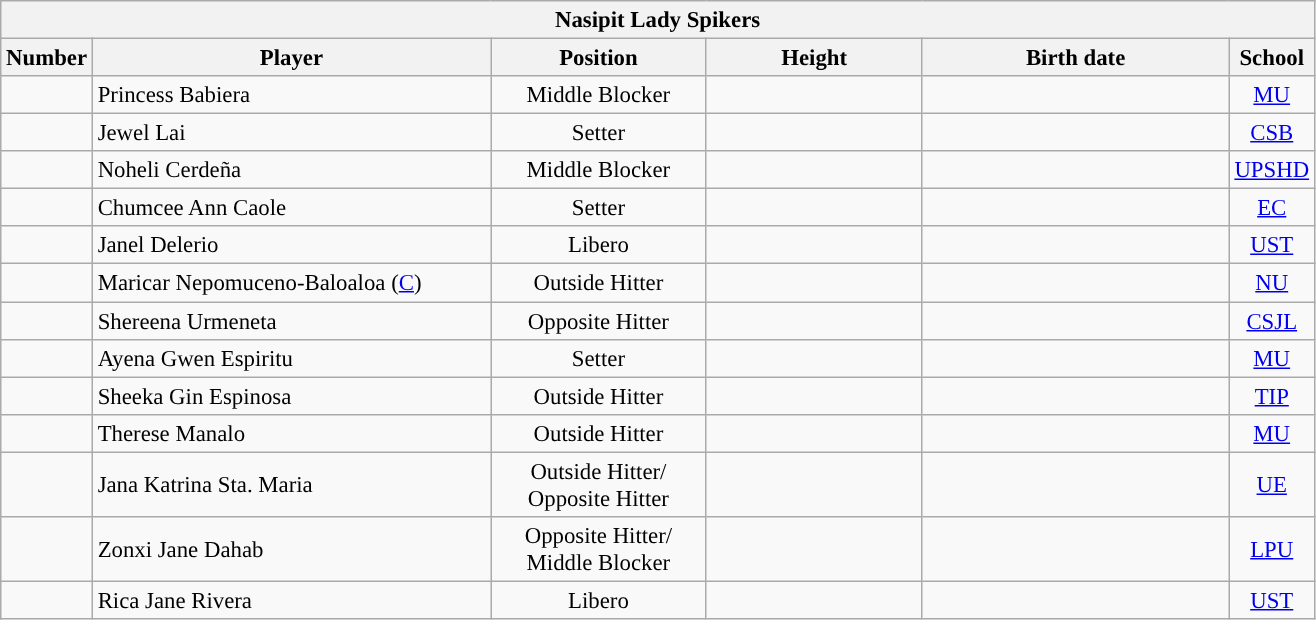<table class="wikitable sortable" style="font-size:95%; text-align:left;">
<tr>
<th colspan="6">Nasipit Lady Spikers</th>
</tr>
<tr style="background:#FFFFFF;">
<th style= "align=center; width:1em;">Number</th>
<th style= "align=center;width:17em;">Player</th>
<th style= "align=center; width:9em;">Position</th>
<th style= "align=center; width:9em;">Height</th>
<th style= "align=center; width:13em;">Birth date</th>
<th style= "align=center; width:3em;">School</th>
</tr>
<tr align=center>
<td></td>
<td align=left> Princess Babiera</td>
<td>Middle Blocker</td>
<td></td>
<td></td>
<td><a href='#'>MU</a></td>
</tr>
<tr align=center>
<td></td>
<td align=left> Jewel Lai</td>
<td>Setter</td>
<td></td>
<td></td>
<td><a href='#'>CSB</a></td>
</tr>
<tr align=center>
<td></td>
<td align=left> Noheli Cerdeña</td>
<td>Middle Blocker</td>
<td></td>
<td></td>
<td><a href='#'>UPSHD</a></td>
</tr>
<tr align=center>
<td></td>
<td align=left> Chumcee Ann Caole</td>
<td>Setter</td>
<td></td>
<td></td>
<td><a href='#'>EC</a></td>
</tr>
<tr align=center>
<td></td>
<td align=left> Janel Delerio</td>
<td>Libero</td>
<td></td>
<td></td>
<td><a href='#'>UST</a></td>
</tr>
<tr align=center>
<td></td>
<td align=left> Maricar Nepomuceno-Baloaloa (<a href='#'>C</a>)</td>
<td>Outside Hitter</td>
<td></td>
<td align=right></td>
<td><a href='#'>NU</a></td>
</tr>
<tr align=center>
<td></td>
<td align=left> Shereena Urmeneta</td>
<td>Opposite Hitter</td>
<td></td>
<td></td>
<td><a href='#'>CSJL</a></td>
</tr>
<tr align=center>
<td></td>
<td align=left> Ayena Gwen Espiritu</td>
<td>Setter</td>
<td></td>
<td></td>
<td><a href='#'>MU</a></td>
</tr>
<tr align=center>
<td></td>
<td align=left> Sheeka Gin Espinosa</td>
<td>Outside Hitter</td>
<td></td>
<td align=right></td>
<td><a href='#'>TIP</a></td>
</tr>
<tr align=center>
<td></td>
<td align=left> Therese Manalo</td>
<td>Outside Hitter</td>
<td></td>
<td></td>
<td><a href='#'>MU</a></td>
</tr>
<tr align=center>
<td></td>
<td align=left> Jana Katrina Sta. Maria</td>
<td>Outside Hitter/<br>Opposite Hitter</td>
<td></td>
<td align=right></td>
<td><a href='#'>UE</a></td>
</tr>
<tr align=center>
<td></td>
<td align=left> Zonxi Jane Dahab</td>
<td>Opposite Hitter/<br>Middle Blocker</td>
<td></td>
<td></td>
<td><a href='#'>LPU</a></td>
</tr>
<tr align=center>
<td></td>
<td align=left> Rica Jane Rivera</td>
<td>Libero</td>
<td></td>
<td align=right></td>
<td><a href='#'>UST</a></td>
</tr>
</table>
